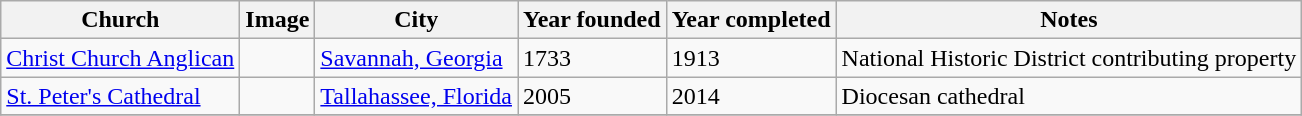<table class="wikitable sortable">
<tr>
<th>Church</th>
<th>Image</th>
<th>City</th>
<th>Year founded</th>
<th>Year completed</th>
<th>Notes</th>
</tr>
<tr>
<td><a href='#'>Christ Church Anglican</a></td>
<td></td>
<td><a href='#'>Savannah, Georgia</a></td>
<td>1733</td>
<td>1913</td>
<td>National Historic District contributing property</td>
</tr>
<tr>
<td><a href='#'>St. Peter's Cathedral</a></td>
<td></td>
<td><a href='#'>Tallahassee, Florida</a></td>
<td>2005</td>
<td>2014</td>
<td>Diocesan cathedral</td>
</tr>
<tr>
</tr>
</table>
